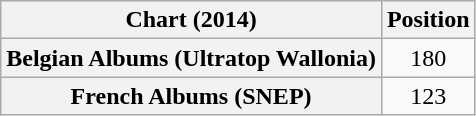<table class="wikitable sortable plainrowheaders" style="text-align:center;">
<tr>
<th scope="col">Chart (2014)</th>
<th scope="col">Position</th>
</tr>
<tr>
<th scope="row">Belgian Albums (Ultratop Wallonia)</th>
<td>180</td>
</tr>
<tr>
<th scope="row">French Albums (SNEP)</th>
<td>123</td>
</tr>
</table>
